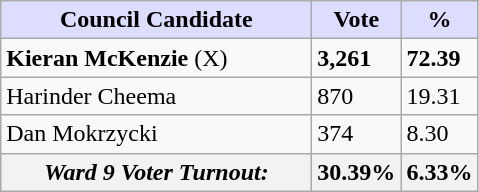<table class="wikitable sortable">
<tr>
<th style="background:#ddf; width:200px;">Council Candidate</th>
<th style="background:#ddf; width:50px;">Vote</th>
<th style="background:#ddf; width:30px;">%</th>
</tr>
<tr>
<td><strong>Kieran McKenzie</strong> (X)</td>
<td><strong>3,261</strong></td>
<td><strong>72.39</strong></td>
</tr>
<tr>
<td>Harinder Cheema</td>
<td>870</td>
<td>19.31</td>
</tr>
<tr>
<td>Dan Mokrzycki</td>
<td>374</td>
<td>8.30</td>
</tr>
<tr>
<th><em>Ward 9 Voter Turnout:</em></th>
<th>30.39%</th>
<th>6.33%</th>
</tr>
</table>
